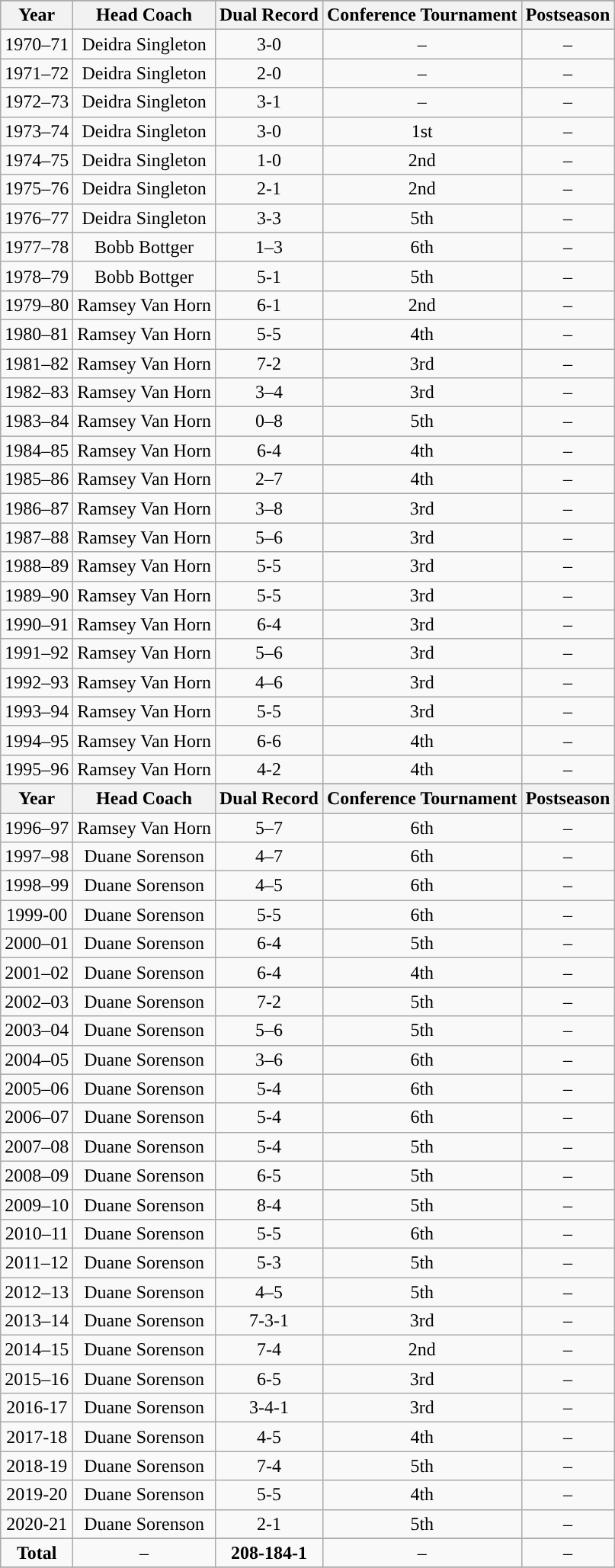<table class="wikitable" style="text-align: center">
<tr align=center>
</tr>
<tr>
<th>Year</th>
<th>Head Coach</th>
<th>Dual Record</th>
<th>Conference Tournament</th>
<th>Postseason</th>
</tr>
<tr>
<td>1970–71</td>
<td>Deidra Singleton</td>
<td>3-0</td>
<td>–</td>
<td>–</td>
</tr>
<tr>
<td>1971–72</td>
<td>Deidra Singleton</td>
<td>2-0</td>
<td>–</td>
<td>–</td>
</tr>
<tr>
<td>1972–73</td>
<td>Deidra Singleton</td>
<td>3-1</td>
<td>–</td>
<td>–</td>
</tr>
<tr>
<td>1973–74</td>
<td>Deidra Singleton</td>
<td>3-0</td>
<td>1st</td>
<td>–</td>
</tr>
<tr>
<td>1974–75</td>
<td>Deidra Singleton</td>
<td>1-0</td>
<td>2nd</td>
<td>–</td>
</tr>
<tr>
<td>1975–76</td>
<td>Deidra Singleton</td>
<td>2-1</td>
<td>2nd</td>
<td>–</td>
</tr>
<tr>
<td>1976–77</td>
<td>Deidra Singleton</td>
<td>3-3</td>
<td>5th</td>
<td>–</td>
</tr>
<tr>
<td>1977–78</td>
<td>Bobb Bottger</td>
<td>1–3</td>
<td>6th</td>
<td>–</td>
</tr>
<tr>
<td>1978–79</td>
<td>Bobb Bottger</td>
<td>5-1</td>
<td>5th</td>
<td>–</td>
</tr>
<tr>
<td>1979–80</td>
<td>Ramsey Van Horn</td>
<td>6-1</td>
<td>2nd</td>
<td>–</td>
</tr>
<tr>
<td>1980–81</td>
<td>Ramsey Van Horn</td>
<td>5-5</td>
<td>4th</td>
<td>–</td>
</tr>
<tr>
<td>1981–82</td>
<td>Ramsey Van Horn</td>
<td>7-2</td>
<td>3rd</td>
<td>–</td>
</tr>
<tr>
<td>1982–83</td>
<td>Ramsey Van Horn</td>
<td>3–4</td>
<td>3rd</td>
<td>–</td>
</tr>
<tr>
<td>1983–84</td>
<td>Ramsey Van Horn</td>
<td>0–8</td>
<td>5th</td>
<td>–</td>
</tr>
<tr>
<td>1984–85</td>
<td>Ramsey Van Horn</td>
<td>6-4</td>
<td>4th</td>
<td>–</td>
</tr>
<tr>
<td>1985–86</td>
<td>Ramsey Van Horn</td>
<td>2–7</td>
<td>4th</td>
<td>–</td>
</tr>
<tr>
<td>1986–87</td>
<td>Ramsey Van Horn</td>
<td>3–8</td>
<td>3rd</td>
<td>–</td>
</tr>
<tr>
<td>1987–88</td>
<td>Ramsey Van Horn</td>
<td>5–6</td>
<td>3rd</td>
<td>–</td>
</tr>
<tr>
<td>1988–89</td>
<td>Ramsey Van Horn</td>
<td>5-5</td>
<td>3rd</td>
<td>–</td>
</tr>
<tr>
<td>1989–90</td>
<td>Ramsey Van Horn</td>
<td>5-5</td>
<td>3rd</td>
<td>–</td>
</tr>
<tr>
<td>1990–91</td>
<td>Ramsey Van Horn</td>
<td>6-4</td>
<td>3rd</td>
<td>–</td>
</tr>
<tr>
<td>1991–92</td>
<td>Ramsey Van Horn</td>
<td>5–6</td>
<td>3rd</td>
<td>–</td>
</tr>
<tr>
<td>1992–93</td>
<td>Ramsey Van Horn</td>
<td>4–6</td>
<td>3rd</td>
<td>–</td>
</tr>
<tr>
<td>1993–94</td>
<td>Ramsey Van Horn</td>
<td>5-5</td>
<td>3rd</td>
<td>–</td>
</tr>
<tr>
<td>1994–95</td>
<td>Ramsey Van Horn</td>
<td>6-6</td>
<td>4th</td>
<td>–</td>
</tr>
<tr>
<td>1995–96</td>
<td>Ramsey Van Horn</td>
<td>4-2</td>
<td>4th</td>
<td>–</td>
</tr>
<tr>
</tr>
<tr>
<th>Year</th>
<th>Head Coach</th>
<th>Dual Record</th>
<th>Conference Tournament</th>
<th>Postseason</th>
</tr>
<tr>
<td>1996–97</td>
<td>Ramsey Van Horn</td>
<td>5–7</td>
<td>6th</td>
<td>–</td>
</tr>
<tr>
<td>1997–98</td>
<td>Duane Sorenson</td>
<td>4–7</td>
<td>6th</td>
<td>–</td>
</tr>
<tr>
<td>1998–99</td>
<td>Duane Sorenson</td>
<td>4–5</td>
<td>6th</td>
<td>–</td>
</tr>
<tr>
<td>1999-00</td>
<td>Duane Sorenson</td>
<td>5-5</td>
<td>6th</td>
<td>–</td>
</tr>
<tr>
<td>2000–01</td>
<td>Duane Sorenson</td>
<td>6-4</td>
<td>5th</td>
<td>–</td>
</tr>
<tr>
<td>2001–02</td>
<td>Duane Sorenson</td>
<td>6-4</td>
<td>4th</td>
<td>–</td>
</tr>
<tr>
<td>2002–03</td>
<td>Duane Sorenson</td>
<td>7-2</td>
<td>5th</td>
<td>–</td>
</tr>
<tr>
<td>2003–04</td>
<td>Duane Sorenson</td>
<td>5–6</td>
<td>5th</td>
<td>–</td>
</tr>
<tr>
<td>2004–05</td>
<td>Duane Sorenson</td>
<td>3–6</td>
<td>6th</td>
<td>–</td>
</tr>
<tr>
<td>2005–06</td>
<td>Duane Sorenson</td>
<td>5-4</td>
<td>6th</td>
<td>–</td>
</tr>
<tr>
<td>2006–07</td>
<td>Duane Sorenson</td>
<td>5-4</td>
<td>6th</td>
<td>–</td>
</tr>
<tr>
<td>2007–08</td>
<td>Duane Sorenson</td>
<td>5-4</td>
<td>5th</td>
<td>–</td>
</tr>
<tr>
<td>2008–09</td>
<td>Duane Sorenson</td>
<td>6-5</td>
<td>5th</td>
<td>–</td>
</tr>
<tr>
<td>2009–10</td>
<td>Duane Sorenson</td>
<td>8-4</td>
<td>5th</td>
<td>–</td>
</tr>
<tr>
<td>2010–11</td>
<td>Duane Sorenson</td>
<td>5-5</td>
<td>6th</td>
<td>–</td>
</tr>
<tr>
<td>2011–12</td>
<td>Duane Sorenson</td>
<td>5-3</td>
<td>5th</td>
<td>–</td>
</tr>
<tr>
<td>2012–13</td>
<td>Duane Sorenson</td>
<td>4–5</td>
<td>5th</td>
<td>–</td>
</tr>
<tr>
<td>2013–14</td>
<td>Duane Sorenson</td>
<td>7-3-1</td>
<td>3rd</td>
<td>–</td>
</tr>
<tr>
<td>2014–15</td>
<td>Duane Sorenson</td>
<td>7-4</td>
<td>2nd</td>
<td>–</td>
</tr>
<tr>
<td>2015–16</td>
<td>Duane Sorenson</td>
<td>6-5</td>
<td>3rd</td>
<td>–</td>
</tr>
<tr>
<td>2016-17</td>
<td>Duane Sorenson</td>
<td>3-4-1</td>
<td>3rd</td>
<td>–</td>
</tr>
<tr>
<td>2017-18</td>
<td>Duane Sorenson</td>
<td>4-5</td>
<td>4th</td>
<td>–</td>
</tr>
<tr>
<td>2018-19</td>
<td>Duane Sorenson</td>
<td>7-4</td>
<td>5th</td>
<td>–</td>
</tr>
<tr>
<td>2019-20</td>
<td>Duane Sorenson</td>
<td>5-5</td>
<td>4th</td>
<td>–</td>
</tr>
<tr>
<td>2020-21</td>
<td>Duane Sorenson</td>
<td>2-1</td>
<td>5th</td>
<td>–</td>
</tr>
<tr>
</tr>
<tr>
<td><strong>Total</strong></td>
<td>–</td>
<td><strong>208-184-1</strong></td>
<td>–</td>
<td>–</td>
</tr>
<tr>
</tr>
</table>
